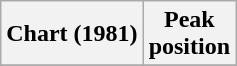<table class="wikitable plainrowheaders" style="text-align:center">
<tr>
<th>Chart (1981)</th>
<th>Peak<br>position</th>
</tr>
<tr>
</tr>
</table>
